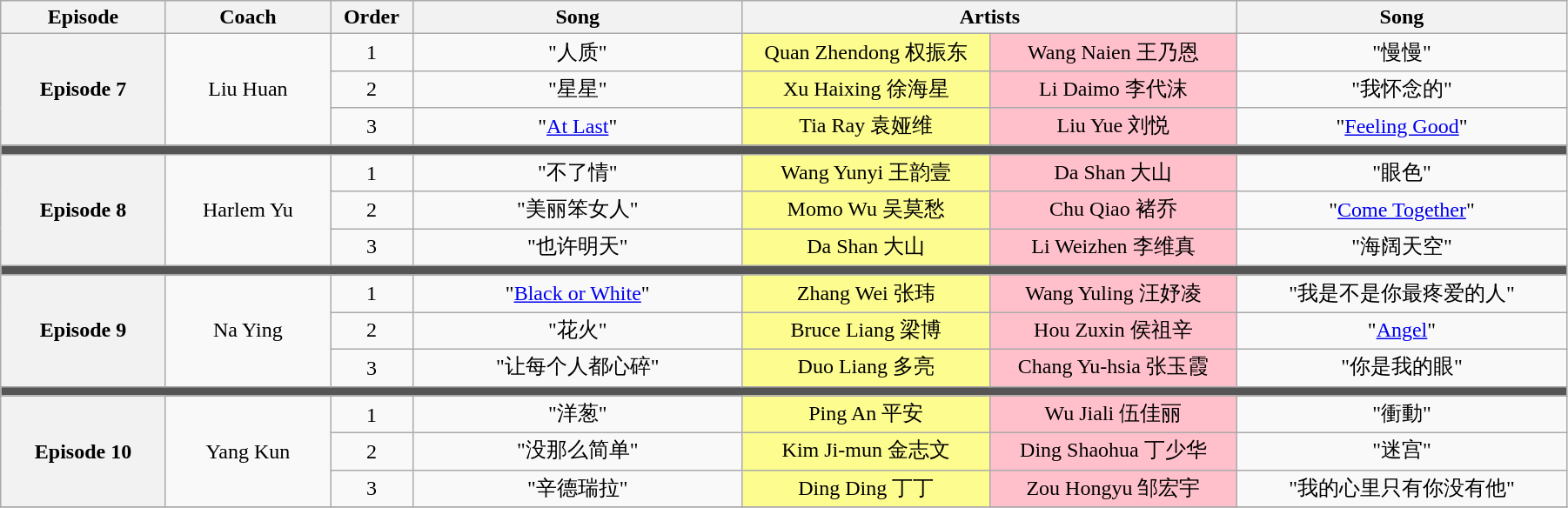<table class="wikitable" style="text-align: center; width:95%;">
<tr>
<th width="10%">Episode</th>
<th width="10%">Coach</th>
<th width="05%">Order</th>
<th width="20%">Song</th>
<th colspan="2" width="30%">Artists</th>
<th width="20%">Song</th>
</tr>
<tr>
<th rowspan="3">Episode 7<br><small></small></th>
<td rowspan="3">Liu Huan</td>
<td>1</td>
<td>"人质"</td>
<td width="15%" style="background:#fdfc8f;">Quan Zhendong 权振东</td>
<td width="15%" style="background:pink;">Wang Naien 王乃恩</td>
<td>"慢慢"</td>
</tr>
<tr>
<td>2</td>
<td>"星星"</td>
<td style="background:#fdfc8f;">Xu Haixing 徐海星</td>
<td style="background:pink;">Li Daimo 李代沫</td>
<td>"我怀念的"</td>
</tr>
<tr>
<td>3</td>
<td>"<a href='#'>At Last</a>"</td>
<td style="background:#fdfc8f;">Tia Ray 袁娅维</td>
<td style="background:pink;">Liu Yue 刘悦</td>
<td>"<a href='#'>Feeling Good</a>"</td>
</tr>
<tr>
<td colspan="7" style="background:#555555;"></td>
</tr>
<tr>
<th rowspan="3">Episode 8<br><small></small></th>
<td rowspan="3">Harlem Yu</td>
<td>1</td>
<td>"不了情"</td>
<td style="background:#fdfc8f;">Wang Yunyi 王韵壹</td>
<td style="background:pink;">Da Shan 大山</td>
<td>"眼色"</td>
</tr>
<tr>
<td>2</td>
<td>"美丽笨女人"</td>
<td style="background:#fdfc8f;">Momo Wu 吴莫愁</td>
<td style="background:pink;">Chu Qiao 褚乔</td>
<td>"<a href='#'>Come Together</a>"</td>
</tr>
<tr>
<td>3</td>
<td>"也许明天"</td>
<td style="background:#fdfc8f;">Da Shan 大山</td>
<td style="background:pink;">Li Weizhen 李维真</td>
<td>"海阔天空"</td>
</tr>
<tr>
<td colspan="7" style="background:#555555;"></td>
</tr>
<tr>
<th rowspan="3">Episode 9<br><small></small></th>
<td rowspan="3">Na Ying</td>
<td>1</td>
<td>"<a href='#'>Black or White</a>"</td>
<td style="background:#fdfc8f;">Zhang Wei 张玮</td>
<td style="background:pink;">Wang Yuling 汪妤凌</td>
<td>"我是不是你最疼爱的人"</td>
</tr>
<tr>
<td>2</td>
<td>"花火"</td>
<td style="background:#fdfc8f;">Bruce Liang 梁博</td>
<td style="background:pink;">Hou Zuxin 侯祖辛</td>
<td>"<a href='#'>Angel</a>"</td>
</tr>
<tr>
<td>3</td>
<td>"让每个人都心碎"</td>
<td style="background:#fdfc8f;">Duo Liang 多亮</td>
<td style="background:pink;">Chang Yu-hsia 张玉霞</td>
<td>"你是我的眼"</td>
</tr>
<tr>
<td colspan="7" style="background:#555555;"></td>
</tr>
<tr>
<th rowspan="3">Episode 10<br><small></small></th>
<td rowspan="3">Yang Kun</td>
<td>1</td>
<td>"洋葱"</td>
<td style="background:#fdfc8f;">Ping An 平安</td>
<td style="background:pink;">Wu Jiali 伍佳丽</td>
<td>"衝動"</td>
</tr>
<tr>
<td>2</td>
<td>"没那么简单"</td>
<td style="background:#fdfc8f;">Kim Ji-mun 金志文</td>
<td style="background:pink;">Ding Shaohua 丁少华</td>
<td>"迷宫"</td>
</tr>
<tr>
<td>3</td>
<td>"辛德瑞拉"</td>
<td style="background:#fdfc8f;">Ding Ding 丁丁</td>
<td style="background:pink;">Zou Hongyu 邹宏宇</td>
<td>"我的心里只有你没有他"</td>
</tr>
<tr>
</tr>
</table>
